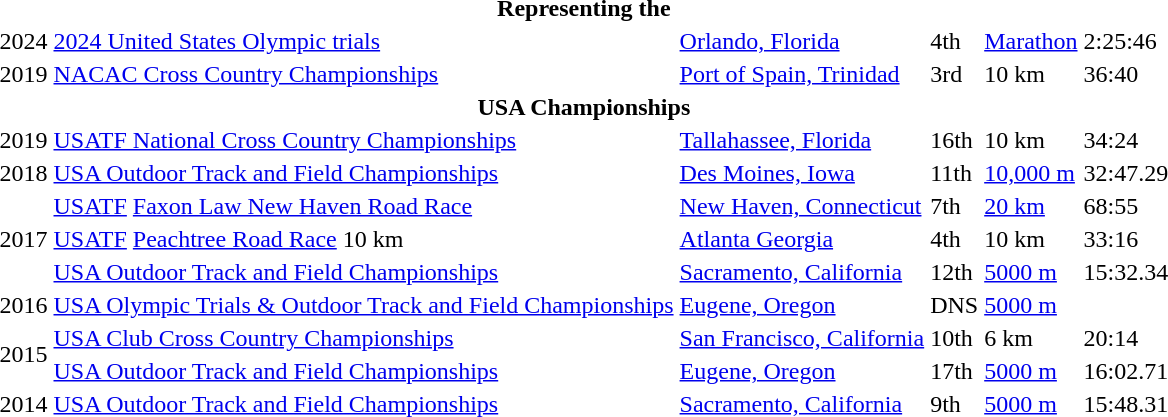<table>
<tr>
<th colspan="7">Representing the </th>
</tr>
<tr>
<td rowspan=1>2024</td>
<td><a href='#'>2024 United States Olympic trials</a></td>
<td><a href='#'>Orlando, Florida</a></td>
<td>4th</td>
<td><a href='#'>Marathon</a></td>
<td>2:25:46</td>
</tr>
<tr>
<td rowspan=1>2019</td>
<td><a href='#'>NACAC Cross Country Championships</a></td>
<td><a href='#'>Port of Spain, Trinidad</a></td>
<td>3rd</td>
<td>10 km</td>
<td>36:40</td>
</tr>
<tr>
<th colspan="7">USA Championships</th>
</tr>
<tr>
<td rowspan=1>2019</td>
<td><a href='#'>USATF National Cross Country Championships</a></td>
<td><a href='#'>Tallahassee, Florida</a></td>
<td>16th</td>
<td>10 km</td>
<td>34:24</td>
</tr>
<tr>
<td rowspan=1>2018</td>
<td><a href='#'>USA Outdoor Track and Field Championships</a></td>
<td><a href='#'>Des Moines, Iowa</a></td>
<td>11th</td>
<td><a href='#'>10,000 m</a></td>
<td>32:47.29</td>
</tr>
<tr>
<td rowspan=3>2017</td>
<td><a href='#'>USATF</a> <a href='#'>Faxon Law New Haven Road Race</a></td>
<td><a href='#'>New Haven, Connecticut</a></td>
<td>7th</td>
<td><a href='#'>20 km</a></td>
<td>68:55</td>
</tr>
<tr>
<td><a href='#'>USATF</a> <a href='#'>Peachtree Road Race</a> 10 km</td>
<td><a href='#'>Atlanta Georgia</a></td>
<td>4th</td>
<td>10 km</td>
<td>33:16</td>
</tr>
<tr>
<td><a href='#'>USA Outdoor Track and Field Championships</a></td>
<td><a href='#'>Sacramento, California</a></td>
<td>12th</td>
<td><a href='#'>5000 m</a></td>
<td>15:32.34</td>
</tr>
<tr>
<td>2016</td>
<td><a href='#'>USA Olympic Trials & Outdoor Track and Field Championships</a></td>
<td><a href='#'>Eugene, Oregon</a></td>
<td>DNS</td>
<td><a href='#'>5000 m</a></td>
<td></td>
</tr>
<tr>
<td rowspan=2>2015</td>
<td><a href='#'>USA Club Cross Country Championships</a></td>
<td><a href='#'>San Francisco, California</a></td>
<td>10th</td>
<td>6 km</td>
<td>20:14</td>
</tr>
<tr>
<td><a href='#'>USA Outdoor Track and Field Championships</a></td>
<td><a href='#'>Eugene, Oregon</a></td>
<td>17th</td>
<td><a href='#'>5000 m</a></td>
<td>16:02.71</td>
</tr>
<tr>
<td>2014</td>
<td><a href='#'>USA Outdoor Track and Field Championships</a></td>
<td><a href='#'>Sacramento, California</a></td>
<td>9th</td>
<td><a href='#'>5000 m</a></td>
<td>15:48.31</td>
</tr>
</table>
